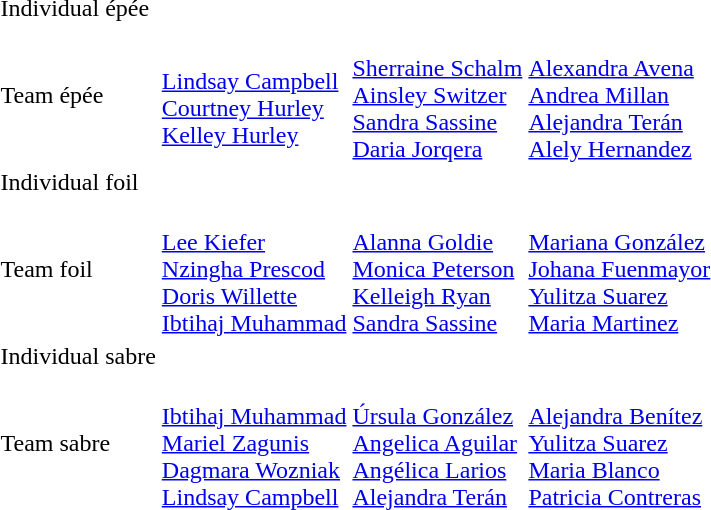<table>
<tr>
<td rowspan=2>Individual épée <br></td>
<td rowspan=2></td>
<td rowspan=2></td>
<td></td>
</tr>
<tr>
<td></td>
</tr>
<tr>
<td>Team épée <br></td>
<td><br><a href='#'>Lindsay Campbell</a><br><a href='#'>Courtney Hurley</a><br><a href='#'>Kelley Hurley</a></td>
<td><br><a href='#'>Sherraine Schalm</a><br><a href='#'>Ainsley Switzer</a><br><a href='#'>Sandra Sassine</a><br><a href='#'>Daria Jorqera</a></td>
<td><br><a href='#'>Alexandra Avena</a><br><a href='#'>Andrea Millan</a><br><a href='#'>Alejandra Terán</a><br><a href='#'>Alely Hernandez</a></td>
</tr>
<tr>
<td rowspan=2>Individual foil <br></td>
<td rowspan=2></td>
<td rowspan=2></td>
<td></td>
</tr>
<tr>
<td></td>
</tr>
<tr>
<td>Team foil <br></td>
<td><br><a href='#'>Lee Kiefer</a><br><a href='#'>Nzingha Prescod</a><br><a href='#'>Doris Willette</a><br><a href='#'>Ibtihaj Muhammad</a></td>
<td><br><a href='#'>Alanna Goldie</a><br><a href='#'>Monica Peterson</a><br><a href='#'>Kelleigh Ryan</a><br><a href='#'>Sandra Sassine</a></td>
<td><br><a href='#'>Mariana González</a><br><a href='#'>Johana Fuenmayor</a><br><a href='#'>Yulitza Suarez</a><br><a href='#'>Maria Martinez</a></td>
</tr>
<tr>
<td rowspan=2>Individual sabre <br></td>
<td rowspan=2></td>
<td rowspan=2></td>
<td></td>
</tr>
<tr>
<td></td>
</tr>
<tr>
<td>Team sabre <br></td>
<td><br><a href='#'>Ibtihaj Muhammad</a><br><a href='#'>Mariel Zagunis</a><br><a href='#'>Dagmara Wozniak</a><br><a href='#'>Lindsay Campbell</a></td>
<td><br><a href='#'>Úrsula González</a><br><a href='#'>Angelica Aguilar</a><br><a href='#'>Angélica Larios</a><br><a href='#'>Alejandra Terán</a></td>
<td><br><a href='#'>Alejandra Benítez</a><br><a href='#'>Yulitza Suarez</a><br><a href='#'>Maria Blanco</a><br><a href='#'>Patricia Contreras</a></td>
</tr>
</table>
